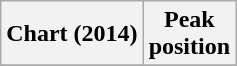<table class="wikitable plainrowheaders" style="text-align:center">
<tr>
<th scope="col">Chart (2014)</th>
<th scope="col">Peak<br>position</th>
</tr>
<tr>
</tr>
</table>
